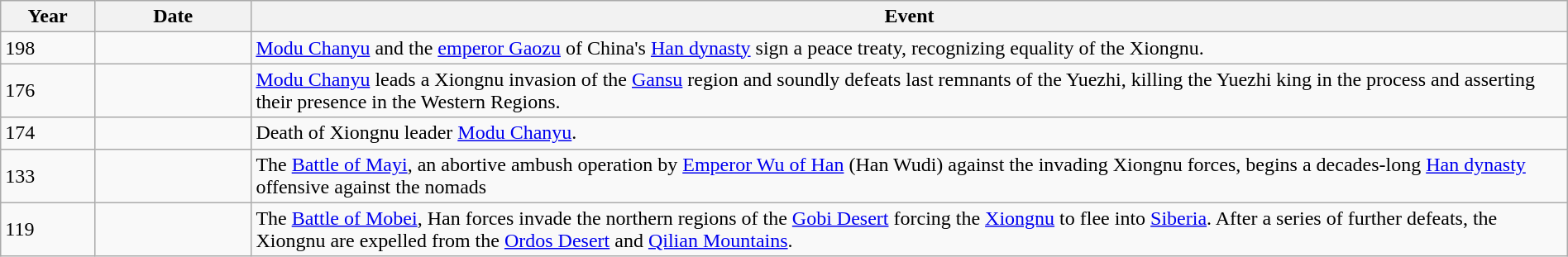<table class="wikitable" width="100%">
<tr>
<th style="width:6%">Year</th>
<th style="width:10%">Date</th>
<th>Event</th>
</tr>
<tr>
<td>198</td>
<td></td>
<td><a href='#'>Modu Chanyu</a> and the <a href='#'>emperor Gaozu</a> of China's <a href='#'>Han dynasty</a> sign a peace treaty, recognizing equality of the Xiongnu.</td>
</tr>
<tr>
<td>176</td>
<td></td>
<td><a href='#'>Modu Chanyu</a> leads a Xiongnu invasion of the <a href='#'>Gansu</a> region and soundly defeats last remnants of the Yuezhi, killing the Yuezhi king in the process and asserting their presence in the Western Regions.</td>
</tr>
<tr>
<td>174</td>
<td></td>
<td>Death of Xiongnu leader <a href='#'>Modu Chanyu</a>.</td>
</tr>
<tr>
<td>133</td>
<td></td>
<td>The <a href='#'>Battle of Mayi</a>, an abortive ambush operation by <a href='#'>Emperor Wu of Han</a> (Han Wudi) against the invading Xiongnu forces, begins a decades-long <a href='#'>Han dynasty</a> offensive against the nomads</td>
</tr>
<tr>
<td>119</td>
<td></td>
<td>The <a href='#'>Battle of Mobei</a>, Han forces invade the northern regions of the <a href='#'>Gobi Desert</a> forcing the <a href='#'>Xiongnu</a> to flee into <a href='#'>Siberia</a>.  After a series of further defeats, the Xiongnu are expelled from the <a href='#'>Ordos Desert</a> and <a href='#'>Qilian Mountains</a>.</td>
</tr>
</table>
